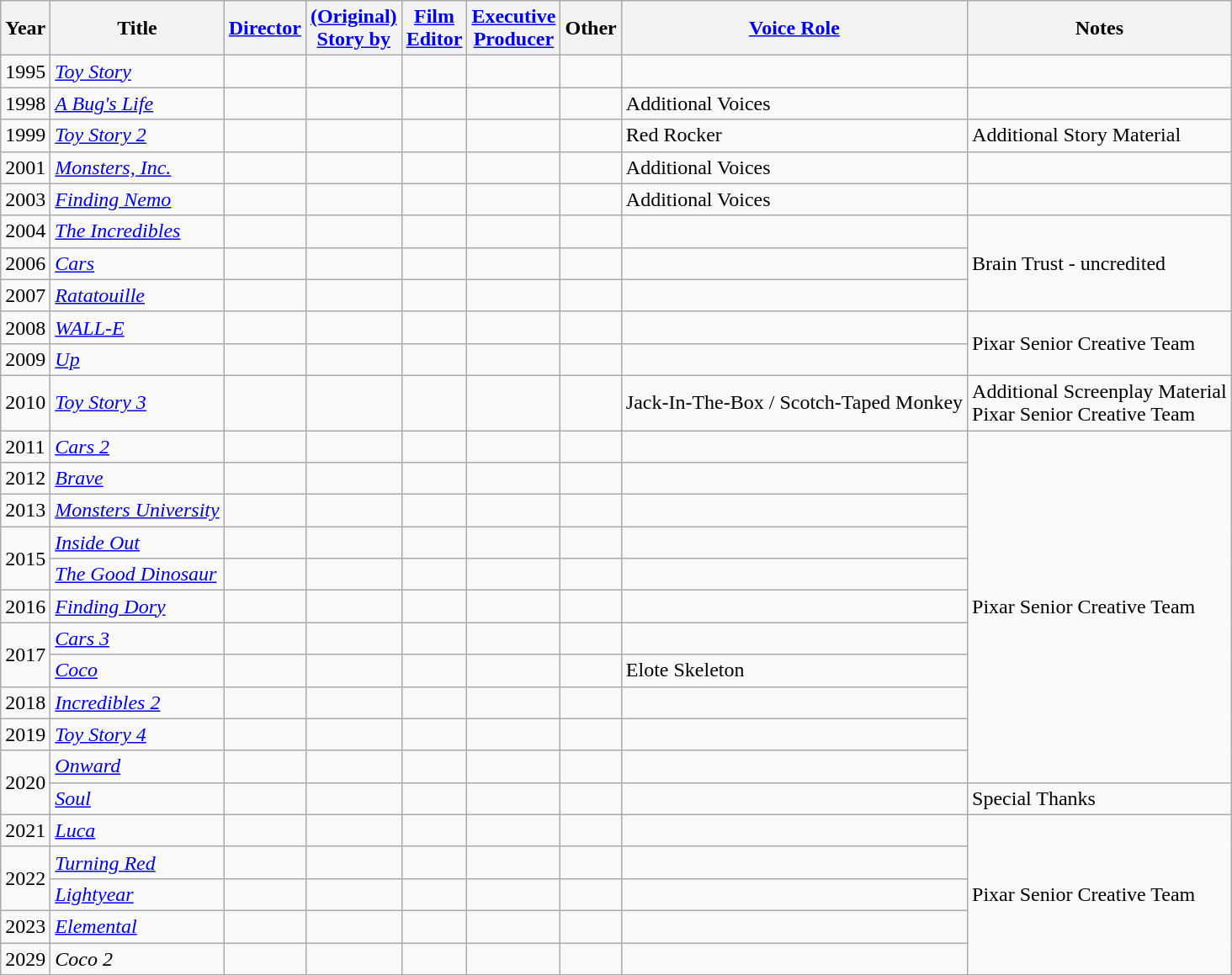<table class="wikitable">
<tr>
<th>Year</th>
<th>Title</th>
<th><a href='#'>Director</a></th>
<th><a href='#'>(Original)<br>Story by</a></th>
<th><a href='#'>Film<br>Editor</a></th>
<th><a href='#'>Executive<br>Producer</a></th>
<th>Other</th>
<th><a href='#'>Voice Role</a></th>
<th>Notes</th>
</tr>
<tr>
<td>1995</td>
<td><em><a href='#'>Toy Story</a></em></td>
<td></td>
<td></td>
<td></td>
<td></td>
<td></td>
<td></td>
<td></td>
</tr>
<tr>
<td>1998</td>
<td><em><a href='#'>A Bug's Life</a></em></td>
<td></td>
<td></td>
<td></td>
<td></td>
<td></td>
<td>Additional Voices</td>
<td></td>
</tr>
<tr>
<td>1999</td>
<td><em><a href='#'>Toy Story 2</a></em></td>
<td></td>
<td></td>
<td></td>
<td></td>
<td></td>
<td>Red Rocker</td>
<td>Additional Story Material</td>
</tr>
<tr>
<td>2001</td>
<td><em><a href='#'>Monsters, Inc.</a></em></td>
<td></td>
<td></td>
<td></td>
<td></td>
<td></td>
<td>Additional Voices</td>
<td></td>
</tr>
<tr>
<td>2003</td>
<td><em><a href='#'>Finding Nemo</a></em></td>
<td></td>
<td></td>
<td></td>
<td></td>
<td></td>
<td>Additional Voices</td>
<td></td>
</tr>
<tr>
<td>2004</td>
<td><em><a href='#'>The Incredibles</a></em></td>
<td></td>
<td></td>
<td></td>
<td></td>
<td></td>
<td></td>
<td rowspan=3>Brain Trust - uncredited</td>
</tr>
<tr>
<td>2006</td>
<td><em><a href='#'>Cars</a></em></td>
<td></td>
<td></td>
<td></td>
<td></td>
<td></td>
<td></td>
</tr>
<tr>
<td>2007</td>
<td><em><a href='#'>Ratatouille</a></em></td>
<td></td>
<td></td>
<td></td>
<td></td>
<td></td>
<td></td>
</tr>
<tr>
<td>2008</td>
<td><em><a href='#'>WALL-E</a></em></td>
<td></td>
<td></td>
<td></td>
<td></td>
<td></td>
<td></td>
<td rowspan=2>Pixar Senior Creative Team</td>
</tr>
<tr>
<td>2009</td>
<td><em><a href='#'>Up</a></em></td>
<td></td>
<td></td>
<td></td>
<td></td>
<td></td>
<td></td>
</tr>
<tr>
<td>2010</td>
<td><em><a href='#'>Toy Story 3</a></em></td>
<td></td>
<td></td>
<td></td>
<td></td>
<td></td>
<td>Jack-In-The-Box / Scotch-Taped Monkey</td>
<td>Additional Screenplay Material<br>Pixar Senior Creative Team</td>
</tr>
<tr>
<td>2011</td>
<td><em><a href='#'>Cars 2</a></em></td>
<td></td>
<td></td>
<td></td>
<td></td>
<td></td>
<td></td>
<td rowspan=11>Pixar Senior Creative Team</td>
</tr>
<tr>
<td>2012</td>
<td><em><a href='#'>Brave</a></em></td>
<td></td>
<td></td>
<td></td>
<td></td>
<td></td>
<td></td>
</tr>
<tr>
<td>2013</td>
<td><em><a href='#'>Monsters University</a></em></td>
<td></td>
<td></td>
<td></td>
<td></td>
<td></td>
<td></td>
</tr>
<tr>
<td rowspan=2>2015</td>
<td><em><a href='#'>Inside Out</a></em></td>
<td></td>
<td></td>
<td></td>
<td></td>
<td></td>
<td></td>
</tr>
<tr>
<td><em><a href='#'>The Good Dinosaur</a></em></td>
<td></td>
<td></td>
<td></td>
<td></td>
<td></td>
<td></td>
</tr>
<tr>
<td>2016</td>
<td><em><a href='#'>Finding Dory</a></em></td>
<td></td>
<td></td>
<td></td>
<td></td>
<td></td>
<td></td>
</tr>
<tr>
<td rowspan=2>2017</td>
<td><em><a href='#'>Cars 3</a></em></td>
<td></td>
<td></td>
<td></td>
<td></td>
<td></td>
<td></td>
</tr>
<tr>
<td><em><a href='#'>Coco</a></em></td>
<td></td>
<td></td>
<td></td>
<td></td>
<td></td>
<td>Elote Skeleton</td>
</tr>
<tr>
<td>2018</td>
<td><em><a href='#'>Incredibles 2</a></em></td>
<td></td>
<td></td>
<td></td>
<td></td>
<td></td>
<td></td>
</tr>
<tr>
<td>2019</td>
<td><em><a href='#'>Toy Story 4</a></em></td>
<td></td>
<td></td>
<td></td>
<td></td>
<td></td>
<td></td>
</tr>
<tr>
<td rowspan="2">2020</td>
<td><em><a href='#'>Onward</a></em></td>
<td></td>
<td></td>
<td></td>
<td></td>
<td></td>
<td></td>
</tr>
<tr>
<td><em><a href='#'>Soul</a></em></td>
<td></td>
<td></td>
<td></td>
<td></td>
<td></td>
<td></td>
<td>Special Thanks</td>
</tr>
<tr>
<td>2021</td>
<td><em><a href='#'>Luca</a></em></td>
<td></td>
<td></td>
<td></td>
<td></td>
<td></td>
<td></td>
<td rowspan=5>Pixar Senior Creative Team</td>
</tr>
<tr>
<td rowspan="2">2022</td>
<td><em><a href='#'>Turning Red</a></em></td>
<td></td>
<td></td>
<td></td>
<td></td>
<td></td>
<td></td>
</tr>
<tr>
<td><em><a href='#'>Lightyear</a></em></td>
<td></td>
<td></td>
<td></td>
<td></td>
<td></td>
<td></td>
</tr>
<tr>
<td>2023</td>
<td><em><a href='#'>Elemental</a></em></td>
<td></td>
<td></td>
<td></td>
<td></td>
<td></td>
<td></td>
</tr>
<tr>
<td>2029</td>
<td><em>Coco 2</em></td>
<td></td>
<td></td>
<td></td>
<td></td>
<td></td>
<td></td>
</tr>
</table>
